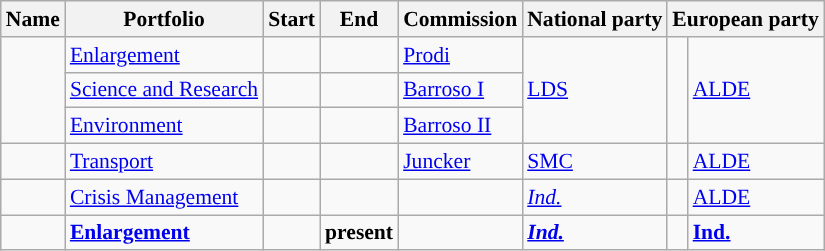<table class="wikitable sortable" style="font-size: 90%;">
<tr>
<th>Name</th>
<th>Portfolio</th>
<th>Start</th>
<th>End</th>
<th>Commission</th>
<th>National party</th>
<th colspan=2>European party</th>
</tr>
<tr>
<td rowspan=3></td>
<td><a href='#'>Enlargement</a></td>
<td></td>
<td></td>
<td><a href='#'>Prodi</a></td>
<td rowspan=3><a href='#'>LDS</a></td>
<td rowspan=3 style="background:"></td>
<td rowspan=3><a href='#'>ALDE</a></td>
</tr>
<tr>
<td><a href='#'>Science and Research</a></td>
<td></td>
<td></td>
<td><a href='#'>Barroso I</a></td>
</tr>
<tr>
<td><a href='#'>Environment</a></td>
<td></td>
<td></td>
<td><a href='#'>Barroso II</a></td>
</tr>
<tr>
<td></td>
<td><a href='#'>Transport</a></td>
<td></td>
<td></td>
<td><a href='#'>Juncker</a></td>
<td><a href='#'>SMC</a></td>
<td style="background:"></td>
<td><a href='#'>ALDE</a></td>
</tr>
<tr>
<td></td>
<td><a href='#'>Crisis Management</a></td>
<td></td>
<td></td>
<td></td>
<td><em><a href='#'>Ind.</a></em></td>
<td style="background:"></td>
<td><a href='#'>ALDE</a></td>
</tr>
<tr>
<td><strong></strong></td>
<td><strong><a href='#'>Enlargement</a></strong></td>
<td><strong></strong></td>
<td><strong>present</strong></td>
<td><strong></strong></td>
<td><strong><em><a href='#'>Ind.</a></em></strong></td>
<td style="background:"></td>
<td><strong><a href='#'>Ind.</a></strong></td>
</tr>
</table>
